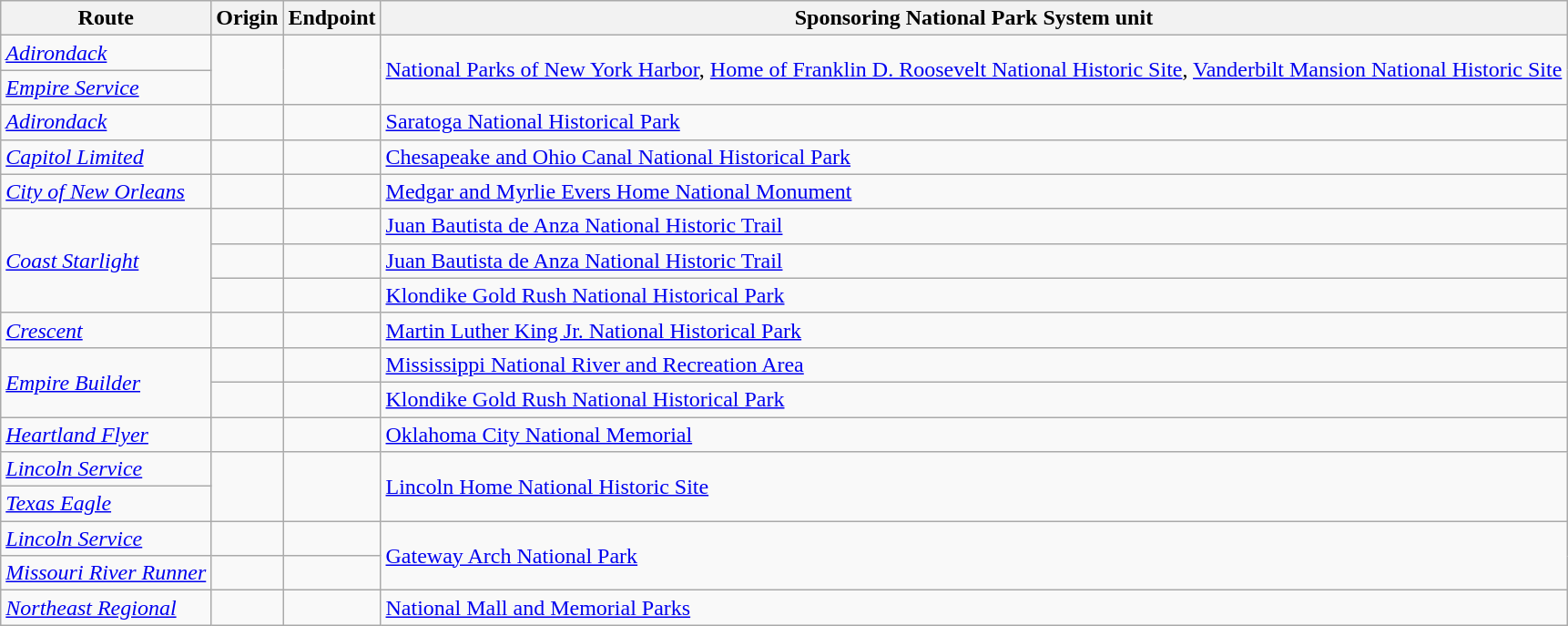<table class="wikitable sortable">
<tr>
<th>Route</th>
<th>Origin</th>
<th>Endpoint</th>
<th>Sponsoring National Park System unit</th>
</tr>
<tr>
<td><em><a href='#'>Adirondack</a></em></td>
<td rowspan=2></td>
<td rowspan=2></td>
<td rowspan=2><a href='#'>National Parks of New York Harbor</a>, <a href='#'>Home of Franklin D. Roosevelt National Historic Site</a>, <a href='#'>Vanderbilt Mansion National Historic Site</a></td>
</tr>
<tr>
<td><em><a href='#'>Empire Service</a></em></td>
</tr>
<tr>
<td><em><a href='#'>Adirondack</a></em></td>
<td></td>
<td></td>
<td><a href='#'>Saratoga National Historical Park</a></td>
</tr>
<tr>
<td><em><a href='#'>Capitol Limited</a></em></td>
<td></td>
<td></td>
<td><a href='#'>Chesapeake and Ohio Canal National Historical Park</a></td>
</tr>
<tr>
<td><em><a href='#'>City of New Orleans</a></em></td>
<td></td>
<td></td>
<td><a href='#'>Medgar and Myrlie Evers Home National Monument</a></td>
</tr>
<tr>
<td rowspan=3><em><a href='#'>Coast Starlight</a></em></td>
<td></td>
<td></td>
<td><a href='#'>Juan Bautista de Anza National Historic Trail</a></td>
</tr>
<tr>
<td></td>
<td></td>
<td><a href='#'>Juan Bautista de Anza National Historic Trail</a></td>
</tr>
<tr>
<td></td>
<td></td>
<td><a href='#'>Klondike Gold Rush National Historical Park</a></td>
</tr>
<tr>
<td><em><a href='#'>Crescent</a></em></td>
<td></td>
<td></td>
<td><a href='#'>Martin Luther King Jr. National Historical Park</a></td>
</tr>
<tr>
<td rowspan=2><em><a href='#'>Empire Builder</a></em></td>
<td></td>
<td></td>
<td><a href='#'>Mississippi National River and Recreation Area</a></td>
</tr>
<tr>
<td></td>
<td></td>
<td><a href='#'>Klondike Gold Rush National Historical Park</a></td>
</tr>
<tr>
<td><em><a href='#'>Heartland Flyer</a></em></td>
<td></td>
<td></td>
<td><a href='#'>Oklahoma City National Memorial</a></td>
</tr>
<tr>
<td><em><a href='#'>Lincoln Service</a></em></td>
<td rowspan=2></td>
<td rowspan=2></td>
<td rowspan=2><a href='#'>Lincoln Home National Historic Site</a></td>
</tr>
<tr>
<td><em><a href='#'>Texas Eagle</a></em></td>
</tr>
<tr>
<td><em><a href='#'>Lincoln Service</a></em></td>
<td></td>
<td></td>
<td rowspan=2><a href='#'>Gateway Arch National Park</a></td>
</tr>
<tr>
<td><em><a href='#'>Missouri River Runner</a></em></td>
<td></td>
<td></td>
</tr>
<tr>
<td><em><a href='#'>Northeast Regional</a></em></td>
<td></td>
<td></td>
<td><a href='#'>National Mall and Memorial Parks</a></td>
</tr>
</table>
